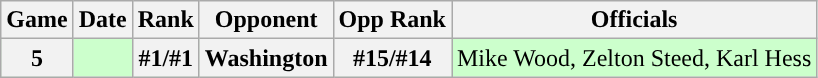<table class="wikitable">
<tr>
<th>Game</th>
<th>Date</th>
<th>Rank</th>
<th>Opponent</th>
<th>Opp Rank</th>
<th>Officials</th>
</tr>
<tr align="center" bgcolor="#ccffcc">
<th>5</th>
<td></td>
<th>#1/#1</th>
<th>Washington</th>
<th>#15/#14</th>
<td>Mike Wood, Zelton Steed, Karl Hess</td>
</tr>
</table>
